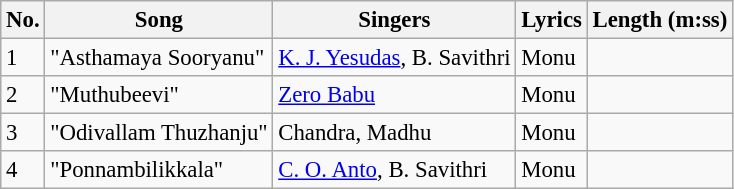<table class="wikitable" style="font-size:95%;">
<tr>
<th>No.</th>
<th>Song</th>
<th>Singers</th>
<th>Lyrics</th>
<th>Length (m:ss)</th>
</tr>
<tr>
<td>1</td>
<td>"Asthamaya Sooryanu"</td>
<td><a href='#'>K. J. Yesudas</a>, B. Savithri</td>
<td>Monu</td>
<td></td>
</tr>
<tr>
<td>2</td>
<td>"Muthubeevi"</td>
<td><a href='#'>Zero Babu</a></td>
<td>Monu</td>
<td></td>
</tr>
<tr>
<td>3</td>
<td>"Odivallam Thuzhanju"</td>
<td>Chandra, Madhu</td>
<td>Monu</td>
<td></td>
</tr>
<tr>
<td>4</td>
<td>"Ponnambilikkala"</td>
<td><a href='#'>C. O. Anto</a>, B. Savithri</td>
<td>Monu</td>
<td></td>
</tr>
</table>
